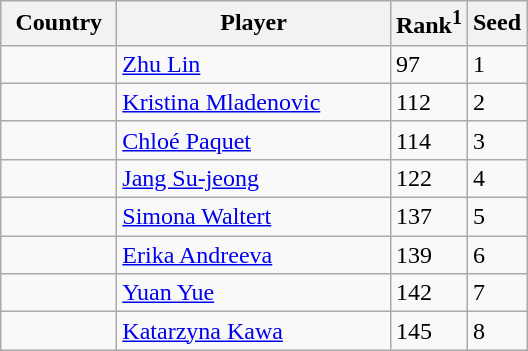<table class="sortable wikitable">
<tr>
<th width="70">Country</th>
<th width="175">Player</th>
<th>Rank<sup>1</sup></th>
<th>Seed</th>
</tr>
<tr>
<td></td>
<td><a href='#'>Zhu Lin</a></td>
<td>97</td>
<td>1</td>
</tr>
<tr>
<td></td>
<td><a href='#'>Kristina Mladenovic</a></td>
<td>112</td>
<td>2</td>
</tr>
<tr>
<td></td>
<td><a href='#'>Chloé Paquet</a></td>
<td>114</td>
<td>3</td>
</tr>
<tr>
<td></td>
<td><a href='#'>Jang Su-jeong</a></td>
<td>122</td>
<td>4</td>
</tr>
<tr>
<td></td>
<td><a href='#'>Simona Waltert</a></td>
<td>137</td>
<td>5</td>
</tr>
<tr>
<td></td>
<td><a href='#'>Erika Andreeva</a></td>
<td>139</td>
<td>6</td>
</tr>
<tr>
<td></td>
<td><a href='#'>Yuan Yue</a></td>
<td>142</td>
<td>7</td>
</tr>
<tr>
<td></td>
<td><a href='#'>Katarzyna Kawa</a></td>
<td>145</td>
<td>8</td>
</tr>
</table>
